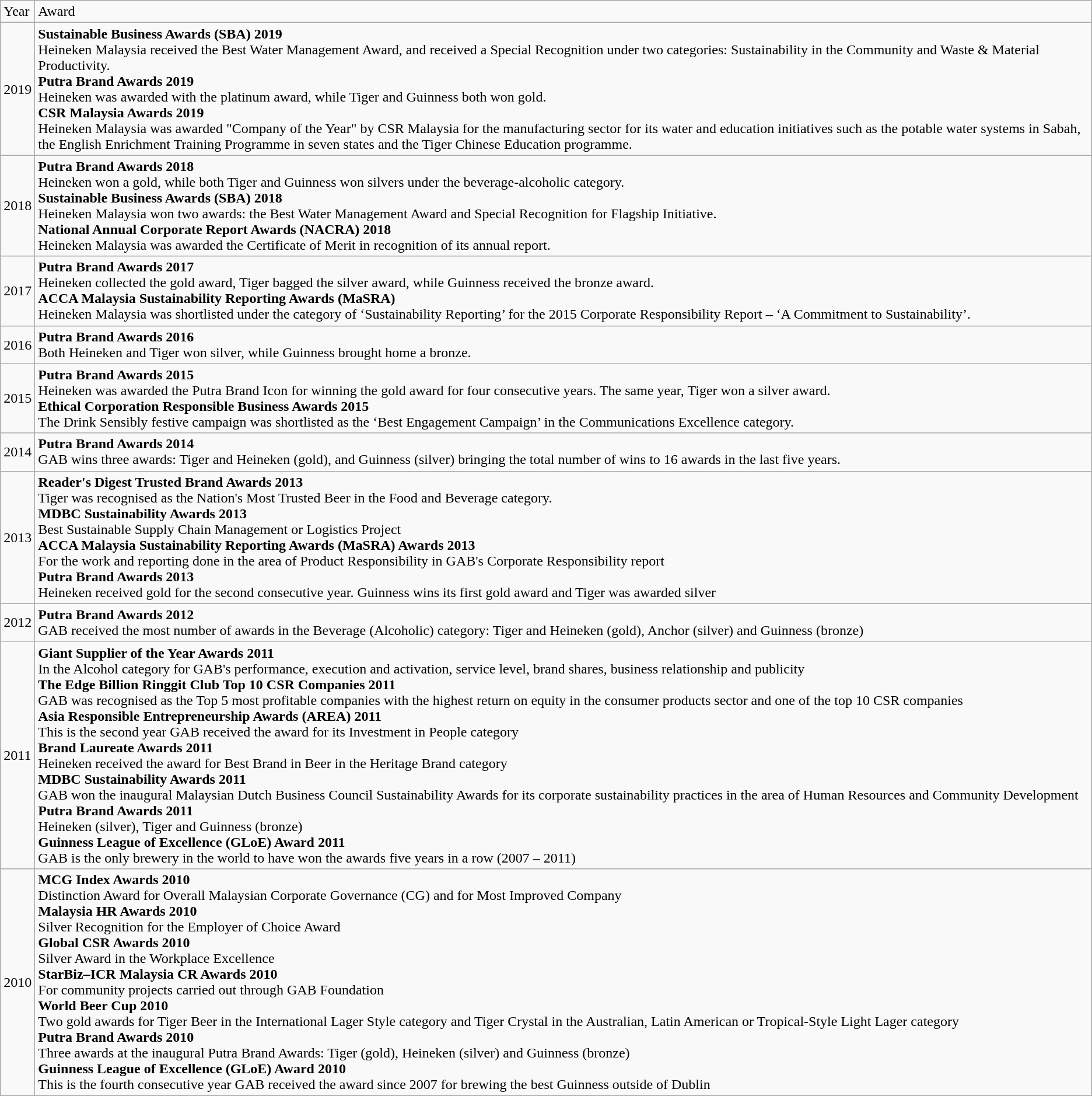<table class="wikitable">
<tr>
<td>Year</td>
<td>Award</td>
</tr>
<tr>
<td>2019</td>
<td><strong>Sustainable  Business Awards (SBA) 2019</strong><br>Heineken Malaysia received the Best Water Management Award, and received a Special  Recognition under two categories: Sustainability in the Community and Waste  & Material Productivity.<br><strong>Putra Brand Awards 2019</strong><br>Heineken was awarded with the platinum award, while Tiger and Guinness both won gold.<br><strong>CSR Malaysia Awards 2019</strong><br>Heineken Malaysia was awarded "Company of the Year" by CSR Malaysia for the manufacturing sector for its water and education initiatives such as  the potable water systems in Sabah, the English Enrichment Training Programme  in seven states and the Tiger Chinese Education programme.</td>
</tr>
<tr>
<td>2018</td>
<td><strong>Putra  Brand Awards 2018</strong><br>Heineken won a gold, while both Tiger and Guinness won silvers under the beverage-alcoholic category.<br><strong>Sustainable  Business Awards (SBA) 2018</strong><br>Heineken Malaysia won two awards: the Best Water Management Award and Special Recognition for Flagship Initiative.<br><strong>National Annual Corporate Report Awards (NACRA) 2018</strong><br>Heineken Malaysia was awarded the Certificate of Merit in recognition of its annual report.</td>
</tr>
<tr>
<td>2017</td>
<td><strong>Putra Brand Awards 2017</strong><br>Heineken collected the gold award, Tiger bagged the silver award, while Guinness received the bronze award.<br><strong>ACCA Malaysia Sustainability Reporting Awards (MaSRA)</strong><br>Heineken Malaysia was shortlisted under the category of ‘Sustainability  Reporting’ for the 2015 Corporate Responsibility Report – ‘A Commitment to  Sustainability’.</td>
</tr>
<tr>
<td>2016</td>
<td><strong>Putra Brand Awards 2016</strong><br>Both Heineken and Tiger won silver, while Guinness brought home a bronze.</td>
</tr>
<tr>
<td>2015</td>
<td><strong>Putra Brand Awards 2015</strong><br>Heineken was awarded the Putra Brand Icon for winning the gold award for four consecutive years. The same year, Tiger won a silver award.<br><strong>Ethical Corporation Responsible Business Awards 2015</strong><br>The Drink Sensibly festive campaign was shortlisted as the ‘Best Engagement Campaign’ in the Communications Excellence category.</td>
</tr>
<tr>
<td>2014</td>
<td><strong>Putra Brand Awards 2014</strong><strong> </strong><br>GAB wins three awards: Tiger and Heineken (gold), and Guinness (silver) bringing the total number of wins to 16 awards in the last five years.</td>
</tr>
<tr>
<td>2013</td>
<td><strong>Reader's Digest Trusted Brand Awards 2013</strong><br>Tiger was recognised as the Nation's Most Trusted Beer in the Food and Beverage category.<br><strong>MDBC Sustainability Awards 2013</strong><br>Best Sustainable Supply Chain Management or Logistics Project<br><strong>ACCA Malaysia Sustainability  Reporting Awards (MaSRA) Awards 2013</strong><br>For the work and reporting done in the area of Product Responsibility in GAB's Corporate Responsibility report<br><strong>Putra Brand Awards 2013</strong><br>Heineken received gold for the second consecutive year. Guinness wins its first gold award and Tiger was awarded silver</td>
</tr>
<tr>
<td>2012</td>
<td><strong>Putra Brand Awards 2012</strong><br>GAB received the most number of awards in the Beverage (Alcoholic) category: Tiger and Heineken (gold), Anchor (silver) and Guinness (bronze)</td>
</tr>
<tr>
<td>2011</td>
<td><strong>Giant  Supplier of the Year Awards 2011</strong><br>In the Alcohol category for GAB's performance, execution and activation, service  level, brand shares, business relationship and publicity<br><strong>The Edge  Billion Ringgit Club Top 10 CSR Companies 2011</strong><br>GAB was recognised as the Top 5 most profitable companies with the highest return  on equity in the consumer products sector and one of the top 10 CSR companies<br><strong>Asia Responsible  Entrepreneurship Awards (AREA) 2011</strong><br>This is the second year GAB received the award for its Investment in People category<br><strong>Brand Laureate Awards 2011</strong><br>Heineken received the award for Best Brand in Beer in the Heritage Brand category<br><strong>MDBC Sustainability Awards 2011</strong><br>GAB won the inaugural Malaysian Dutch Business Council Sustainability Awards for its corporate sustainability practices in the area of Human Resources and  Community Development<br><strong>Putra Brand Awards 2011</strong><br>Heineken (silver), Tiger and Guinness (bronze)<br><strong>Guinness League of Excellence (GLoE) Award 2011</strong><br>GAB is the only brewery in the world to have won the awards five years in a row  (2007 – 2011)
<br></td>
</tr>
<tr>
<td>2010</td>
<td><strong>MCG Index Awards 2010</strong><br>Distinction Award for Overall Malaysian Corporate Governance (CG) and for Most Improved Company<br><strong>Malaysia HR Awards 2010</strong><br>Silver Recognition for the Employer of Choice Award<br><strong>Global CSR Awards 2010</strong><br>Silver Award in the Workplace Excellence<br><strong>StarBiz–ICR Malaysia CR Awards 2010</strong><br>For community projects carried out through GAB Foundation<br><strong>World Beer Cup 2010</strong><br>Two gold awards for Tiger Beer in the International Lager Style category and Tiger Crystal in the Australian, Latin American or Tropical-Style Light Lager category<br><strong>Putra Brand Awards 2010</strong><br>Three awards at the inaugural Putra Brand Awards: Tiger (gold), Heineken (silver) and Guinness (bronze)<br><strong>Guinness League of Excellence (GLoE)  Award 2010</strong><br>This is the fourth consecutive year GAB received the award since 2007 for brewing  the best Guinness outside of Dublin</td>
</tr>
</table>
